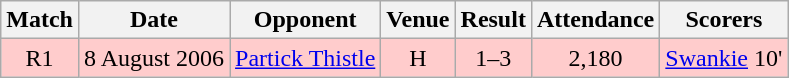<table class="wikitable" style="font-size:100%; text-align:center">
<tr>
<th>Match</th>
<th>Date</th>
<th>Opponent</th>
<th>Venue</th>
<th>Result</th>
<th>Attendance</th>
<th>Scorers</th>
</tr>
<tr style="background: #FFCCCC;">
<td>R1</td>
<td>8 August 2006</td>
<td><a href='#'>Partick Thistle</a></td>
<td>H</td>
<td>1–3</td>
<td>2,180</td>
<td><a href='#'>Swankie</a> 10'</td>
</tr>
</table>
